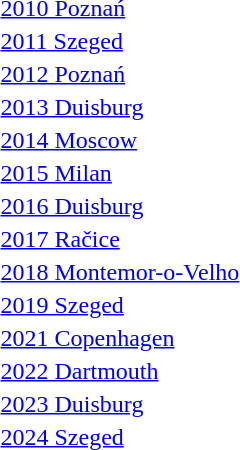<table>
<tr>
<td><a href='#'>2010 Poznań</a></td>
<td></td>
<td></td>
<td></td>
</tr>
<tr>
<td><a href='#'>2011 Szeged</a></td>
<td></td>
<td></td>
<td></td>
</tr>
<tr>
<td><a href='#'>2012 Poznań</a></td>
<td></td>
<td></td>
<td></td>
</tr>
<tr>
<td><a href='#'>2013 Duisburg</a></td>
<td></td>
<td></td>
<td></td>
</tr>
<tr>
<td><a href='#'>2014 Moscow</a></td>
<td></td>
<td></td>
<td></td>
</tr>
<tr>
<td><a href='#'>2015 Milan</a></td>
<td></td>
<td></td>
<td></td>
</tr>
<tr>
<td><a href='#'>2016 Duisburg</a></td>
<td></td>
<td></td>
<td></td>
</tr>
<tr>
<td><a href='#'>2017 Račice</a></td>
<td></td>
<td></td>
<td></td>
</tr>
<tr>
<td><a href='#'>2018 Montemor-o-Velho</a></td>
<td></td>
<td></td>
<td></td>
</tr>
<tr>
<td><a href='#'>2019 Szeged</a></td>
<td></td>
<td></td>
<td></td>
</tr>
<tr>
<td><a href='#'>2021 Copenhagen</a></td>
<td></td>
<td></td>
<td></td>
</tr>
<tr>
<td><a href='#'>2022 Dartmouth</a></td>
<td></td>
<td></td>
<td></td>
</tr>
<tr>
<td><a href='#'>2023 Duisburg</a></td>
<td></td>
<td></td>
<td></td>
</tr>
<tr>
<td><a href='#'>2024 Szeged</a></td>
<td></td>
<td></td>
<td></td>
</tr>
</table>
